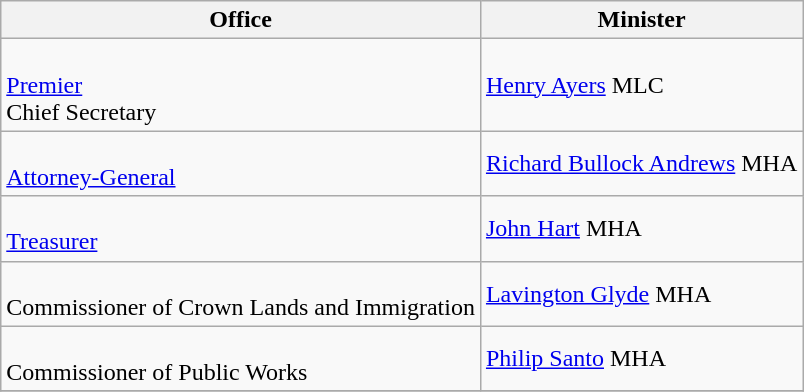<table class="wikitable">
<tr>
<th>Office</th>
<th>Minister</th>
</tr>
<tr>
<td><br><a href='#'>Premier</a><br>
Chief Secretary</td>
<td><a href='#'>Henry Ayers</a> MLC</td>
</tr>
<tr>
<td><br><a href='#'>Attorney-General</a></td>
<td><a href='#'>Richard Bullock Andrews</a> MHA</td>
</tr>
<tr>
<td><br><a href='#'>Treasurer</a></td>
<td><a href='#'>John Hart</a> MHA</td>
</tr>
<tr>
<td><br>Commissioner of Crown Lands and Immigration<br></td>
<td><a href='#'>Lavington Glyde</a> MHA</td>
</tr>
<tr>
<td><br>Commissioner of Public Works<br></td>
<td><a href='#'>Philip Santo</a> MHA</td>
</tr>
<tr>
</tr>
</table>
